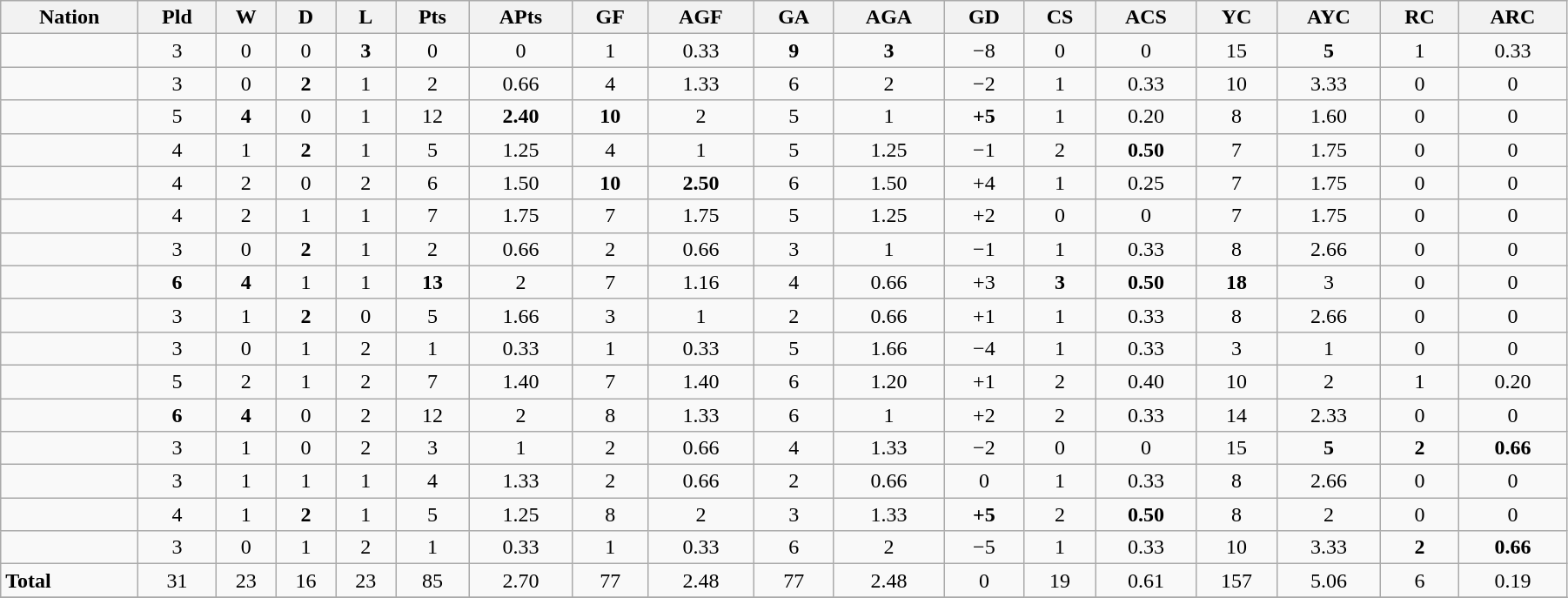<table class="wikitable sortable" style="text-align:center; width:95%">
<tr>
<th>Nation</th>
<th>Pld</th>
<th>W</th>
<th>D</th>
<th>L</th>
<th>Pts</th>
<th>APts</th>
<th>GF</th>
<th>AGF</th>
<th>GA</th>
<th>AGA</th>
<th>GD</th>
<th>CS</th>
<th>ACS</th>
<th>YC</th>
<th>AYC</th>
<th>RC</th>
<th>ARC</th>
</tr>
<tr>
<td align="left"></td>
<td>3</td>
<td>0</td>
<td>0</td>
<td><strong>3</strong></td>
<td>0</td>
<td>0</td>
<td>1</td>
<td>0.33</td>
<td><strong>9</strong></td>
<td><strong>3</strong></td>
<td>−8</td>
<td>0</td>
<td>0</td>
<td>15</td>
<td><strong>5</strong></td>
<td>1</td>
<td>0.33</td>
</tr>
<tr>
<td align="left"></td>
<td>3</td>
<td>0</td>
<td><strong>2</strong></td>
<td>1</td>
<td>2</td>
<td>0.66</td>
<td>4</td>
<td>1.33</td>
<td>6</td>
<td>2</td>
<td>−2</td>
<td>1</td>
<td>0.33</td>
<td>10</td>
<td>3.33</td>
<td>0</td>
<td>0</td>
</tr>
<tr>
<td align="left"></td>
<td>5</td>
<td><strong>4</strong></td>
<td>0</td>
<td>1</td>
<td>12</td>
<td><strong>2.40</strong></td>
<td><strong>10</strong></td>
<td>2</td>
<td>5</td>
<td>1</td>
<td><strong>+5</strong></td>
<td>1</td>
<td>0.20</td>
<td>8</td>
<td>1.60</td>
<td>0</td>
<td>0</td>
</tr>
<tr>
<td align="left"></td>
<td>4</td>
<td>1</td>
<td><strong>2</strong></td>
<td>1</td>
<td>5</td>
<td>1.25</td>
<td>4</td>
<td>1</td>
<td>5</td>
<td>1.25</td>
<td>−1</td>
<td>2</td>
<td><strong>0.50</strong></td>
<td>7</td>
<td>1.75</td>
<td>0</td>
<td>0</td>
</tr>
<tr>
<td align="left"></td>
<td>4</td>
<td>2</td>
<td>0</td>
<td>2</td>
<td>6</td>
<td>1.50</td>
<td><strong>10</strong></td>
<td><strong>2.50</strong></td>
<td>6</td>
<td>1.50</td>
<td>+4</td>
<td>1</td>
<td>0.25</td>
<td>7</td>
<td>1.75</td>
<td>0</td>
<td>0</td>
</tr>
<tr>
<td align="left"></td>
<td>4</td>
<td>2</td>
<td>1</td>
<td>1</td>
<td>7</td>
<td>1.75</td>
<td>7</td>
<td>1.75</td>
<td>5</td>
<td>1.25</td>
<td>+2</td>
<td>0</td>
<td>0</td>
<td>7</td>
<td>1.75</td>
<td>0</td>
<td>0</td>
</tr>
<tr>
<td align="left"></td>
<td>3</td>
<td>0</td>
<td><strong>2</strong></td>
<td>1</td>
<td>2</td>
<td>0.66</td>
<td>2</td>
<td>0.66</td>
<td>3</td>
<td>1</td>
<td>−1</td>
<td>1</td>
<td>0.33</td>
<td>8</td>
<td>2.66</td>
<td>0</td>
<td>0</td>
</tr>
<tr>
<td align="left"></td>
<td><strong>6</strong></td>
<td><strong>4</strong></td>
<td>1</td>
<td>1</td>
<td><strong>13</strong></td>
<td>2</td>
<td>7</td>
<td>1.16</td>
<td>4</td>
<td>0.66</td>
<td>+3</td>
<td><strong>3</strong></td>
<td><strong>0.50</strong></td>
<td><strong>18</strong></td>
<td>3</td>
<td>0</td>
<td>0</td>
</tr>
<tr>
<td align="left"></td>
<td>3</td>
<td>1</td>
<td><strong>2</strong></td>
<td>0</td>
<td>5</td>
<td>1.66</td>
<td>3</td>
<td>1</td>
<td>2</td>
<td>0.66</td>
<td>+1</td>
<td>1</td>
<td>0.33</td>
<td>8</td>
<td>2.66</td>
<td>0</td>
<td>0</td>
</tr>
<tr>
<td align="left"></td>
<td>3</td>
<td>0</td>
<td>1</td>
<td>2</td>
<td>1</td>
<td>0.33</td>
<td>1</td>
<td>0.33</td>
<td>5</td>
<td>1.66</td>
<td>−4</td>
<td>1</td>
<td>0.33</td>
<td>3</td>
<td>1</td>
<td>0</td>
<td>0</td>
</tr>
<tr>
<td align="left"></td>
<td>5</td>
<td>2</td>
<td>1</td>
<td>2</td>
<td>7</td>
<td>1.40</td>
<td>7</td>
<td>1.40</td>
<td>6</td>
<td>1.20</td>
<td>+1</td>
<td>2</td>
<td>0.40</td>
<td>10</td>
<td>2</td>
<td>1</td>
<td>0.20</td>
</tr>
<tr>
<td align="left"><em></em></td>
<td><strong>6</strong></td>
<td><strong>4</strong></td>
<td>0</td>
<td>2</td>
<td>12</td>
<td>2</td>
<td>8</td>
<td>1.33</td>
<td>6</td>
<td>1</td>
<td>+2</td>
<td>2</td>
<td>0.33</td>
<td>14</td>
<td>2.33</td>
<td>0</td>
<td>0</td>
</tr>
<tr>
<td align="left"></td>
<td>3</td>
<td>1</td>
<td>0</td>
<td>2</td>
<td>3</td>
<td>1</td>
<td>2</td>
<td>0.66</td>
<td>4</td>
<td>1.33</td>
<td>−2</td>
<td>0</td>
<td>0</td>
<td>15</td>
<td><strong>5</strong></td>
<td><strong>2</strong></td>
<td><strong>0.66</strong></td>
</tr>
<tr>
<td align="left"></td>
<td>3</td>
<td>1</td>
<td>1</td>
<td>1</td>
<td>4</td>
<td>1.33</td>
<td>2</td>
<td>0.66</td>
<td>2</td>
<td>0.66</td>
<td>0</td>
<td>1</td>
<td>0.33</td>
<td>8</td>
<td>2.66</td>
<td>0</td>
<td>0</td>
</tr>
<tr>
<td align="left"></td>
<td>4</td>
<td>1</td>
<td><strong>2</strong></td>
<td>1</td>
<td>5</td>
<td>1.25</td>
<td>8</td>
<td>2</td>
<td>3</td>
<td>1.33</td>
<td><strong>+5</strong></td>
<td>2</td>
<td><strong>0.50</strong></td>
<td>8</td>
<td>2</td>
<td>0</td>
<td>0</td>
</tr>
<tr>
<td align="left"></td>
<td>3</td>
<td>0</td>
<td>1</td>
<td>2</td>
<td>1</td>
<td>0.33</td>
<td>1</td>
<td>0.33</td>
<td>6</td>
<td>2</td>
<td>−5</td>
<td>1</td>
<td>0.33</td>
<td>10</td>
<td>3.33</td>
<td><strong>2</strong></td>
<td><strong>0.66</strong></td>
</tr>
<tr>
<td align="left"><strong>Total</strong></td>
<td>31</td>
<td>23</td>
<td>16</td>
<td>23</td>
<td>85</td>
<td>2.70</td>
<td>77</td>
<td>2.48</td>
<td>77</td>
<td>2.48</td>
<td>0</td>
<td>19</td>
<td>0.61</td>
<td>157</td>
<td>5.06</td>
<td>6</td>
<td>0.19</td>
</tr>
<tr>
</tr>
</table>
